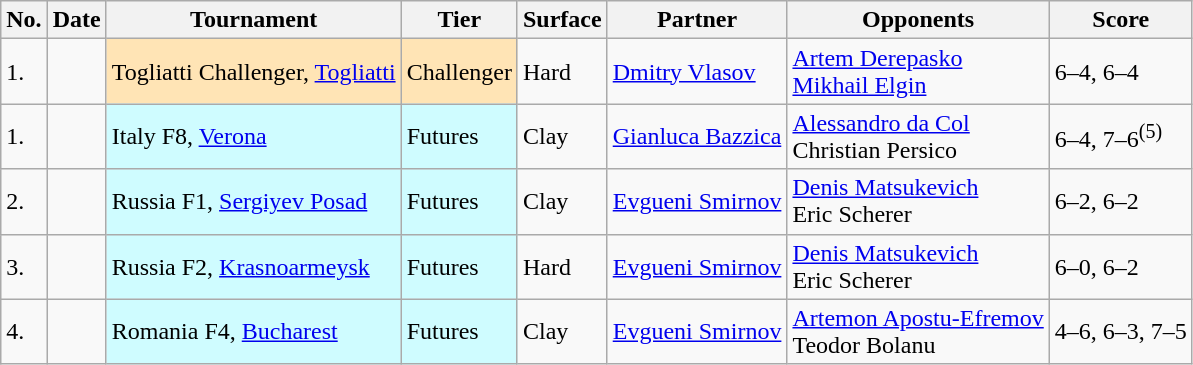<table class="sortable wikitable">
<tr>
<th>No.</th>
<th>Date</th>
<th>Tournament</th>
<th>Tier</th>
<th>Surface</th>
<th>Partner</th>
<th>Opponents</th>
<th class="unsortable">Score</th>
</tr>
<tr>
<td>1.</td>
<td></td>
<td style="background:moccasin;">Togliatti Challenger, <a href='#'>Togliatti</a></td>
<td style="background:moccasin;">Challenger</td>
<td>Hard</td>
<td> <a href='#'>Dmitry Vlasov</a></td>
<td> <a href='#'>Artem Derepasko</a><br>  <a href='#'>Mikhail Elgin</a></td>
<td>6–4, 6–4</td>
</tr>
<tr>
<td>1.</td>
<td></td>
<td style="background:#cffcff;">Italy F8, <a href='#'>Verona</a></td>
<td style="background:#cffcff;">Futures</td>
<td>Clay</td>
<td> <a href='#'>Gianluca Bazzica</a></td>
<td> <a href='#'>Alessandro da Col</a><br>  Christian Persico</td>
<td>6–4, 7–6<sup>(5)</sup></td>
</tr>
<tr>
<td>2.</td>
<td></td>
<td style="background:#cffcff;">Russia F1, <a href='#'>Sergiyev Posad</a></td>
<td style="background:#cffcff;">Futures</td>
<td>Clay</td>
<td> <a href='#'>Evgueni Smirnov</a></td>
<td> <a href='#'>Denis Matsukevich</a><br>  Eric Scherer</td>
<td>6–2, 6–2</td>
</tr>
<tr>
<td>3.</td>
<td></td>
<td style="background:#cffcff;">Russia F2, <a href='#'>Krasnoarmeysk</a></td>
<td style="background:#cffcff;">Futures</td>
<td>Hard</td>
<td> <a href='#'>Evgueni Smirnov</a></td>
<td> <a href='#'>Denis Matsukevich</a><br>  Eric Scherer</td>
<td>6–0, 6–2</td>
</tr>
<tr>
<td>4.</td>
<td></td>
<td style="background:#cffcff;">Romania F4, <a href='#'>Bucharest</a></td>
<td style="background:#cffcff;">Futures</td>
<td>Clay</td>
<td> <a href='#'>Evgueni Smirnov</a></td>
<td> <a href='#'>Artemon Apostu-Efremov</a><br>  Teodor Bolanu</td>
<td>4–6, 6–3, 7–5</td>
</tr>
</table>
